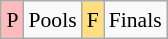<table class="wikitable" style="margin:0.5em auto; font-size:90%; line-height:1.25em; text-align:center;">
<tr>
<td bgcolor="#FFBBBB" align=center>P</td>
<td>Pools</td>
<td bgcolor="#FFDF80" align=center>F</td>
<td>Finals</td>
</tr>
</table>
